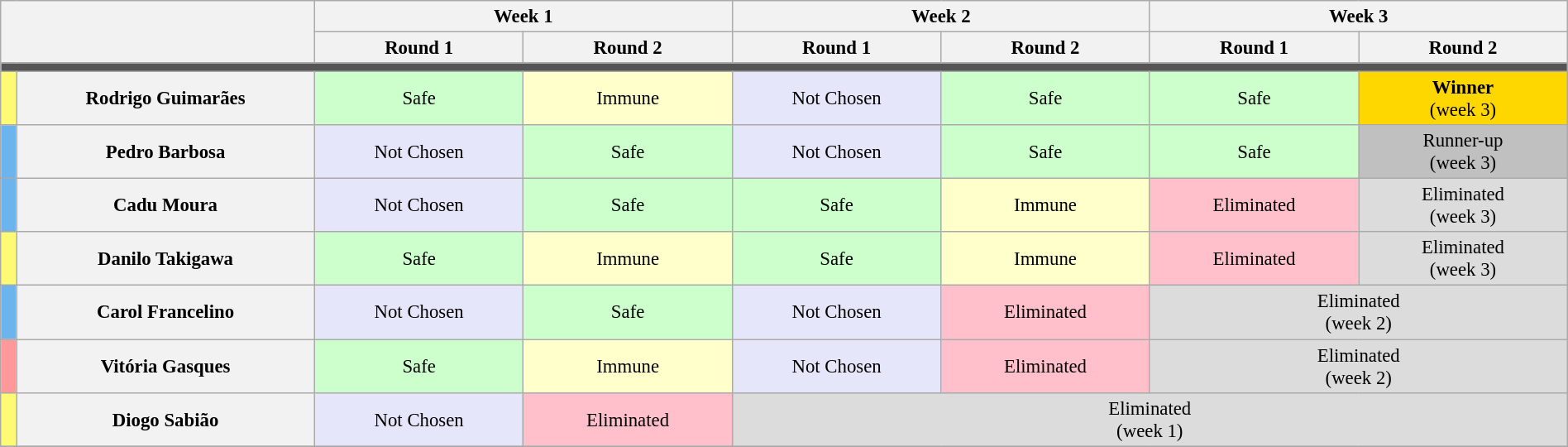<table class="wikitable" style="text-align:center; font-size:95%; width:100%;">
<tr>
<th scope="col" width="20.0%" rowspan=2 colspan=2></th>
<th scope="col" width="26.7%" colspan=2>Week 1</th>
<th scope="col" width="26.7%" colspan=2>Week 2</th>
<th scope="col" width="26.7%" colspan=2>Week 3</th>
</tr>
<tr>
<th scope="col" width="13.3%">Round 1</th>
<th scope="col" width="13.3%">Round 2</th>
<th scope="col" width="13.3%">Round 1</th>
<th scope="col" width="13.3%">Round 2</th>
<th scope="col" width="13.3%">Round 1</th>
<th scope="col" width="13.3%">Round 2</th>
</tr>
<tr>
<td colspan=8 bgcolor=555555></td>
</tr>
<tr>
<td scope="col" width="01.0%" bgcolor=FFFA73></td>
<th scope="col" width="19.0%">Rodrigo Guimarães</th>
<td bgcolor=CCFFCC>Safe</td>
<td bgcolor=FFFFCC>Immune</td>
<td bgcolor=E6E6FA>Not Chosen</td>
<td bgcolor=CCFFCC>Safe</td>
<td bgcolor=CCFFCC>Safe</td>
<td bgcolor=FFD700><strong>Winner</strong><br>(week 3)</td>
</tr>
<tr>
<td bgcolor=6CB4EE></td>
<th>Pedro Barbosa</th>
<td bgcolor=E6E6FA>Not Chosen</td>
<td bgcolor=CCFFCC>Safe</td>
<td bgcolor=E6E6FA>Not Chosen</td>
<td bgcolor=CCFFCC>Safe</td>
<td bgcolor=CCFFCC>Safe</td>
<td bgcolor=C0C0C0>Runner-up<br>(week 3)</td>
</tr>
<tr>
<td bgcolor=6CB4EE></td>
<th>Cadu Moura</th>
<td bgcolor=E6E6FA>Not Chosen</td>
<td bgcolor=CCFFCC>Safe</td>
<td bgcolor=CCFFCC>Safe</td>
<td bgcolor=FFFFCC>Immune</td>
<td bgcolor=FFC0CB>Eliminated</td>
<td bgcolor=DCDCDC>Eliminated<br>(week 3)</td>
</tr>
<tr>
<td bgcolor=FFFA73></td>
<th>Danilo Takigawa</th>
<td bgcolor=CCFFCC>Safe</td>
<td bgcolor=FFFFCC>Immune</td>
<td bgcolor=CCFFCC>Safe</td>
<td bgcolor=FFFFCC>Immune</td>
<td bgcolor=FFC0CB>Eliminated</td>
<td bgcolor=DCDCDC>Eliminated<br>(week 3)</td>
</tr>
<tr>
<td bgcolor=6CB4EE></td>
<th>Carol Francelino</th>
<td bgcolor=E6E6FA>Not Chosen</td>
<td bgcolor=CCFFCC>Safe</td>
<td bgcolor=E6E6FA>Not Chosen</td>
<td bgcolor=FFC0CB>Eliminated</td>
<td bgcolor=DCDCDC colspan=2>Eliminated<br>(week 2)</td>
</tr>
<tr>
<td bgcolor=FF9999></td>
<th>Vitória Gasques</th>
<td bgcolor=CCFFCC>Safe</td>
<td bgcolor=FFFFCC>Immune</td>
<td bgcolor=E6E6FA>Not Chosen</td>
<td bgcolor=FFC0CB>Eliminated</td>
<td bgcolor=DCDCDC colspan=2>Eliminated<br>(week 2)</td>
</tr>
<tr>
<td bgcolor=FFFA73></td>
<th>Diogo Sabião</th>
<td bgcolor=E6E6FA>Not Chosen</td>
<td bgcolor=FFC0CB>Eliminated</td>
<td bgcolor=DCDCDC colspan=4>Eliminated<br>(week 1)</td>
</tr>
<tr>
</tr>
</table>
